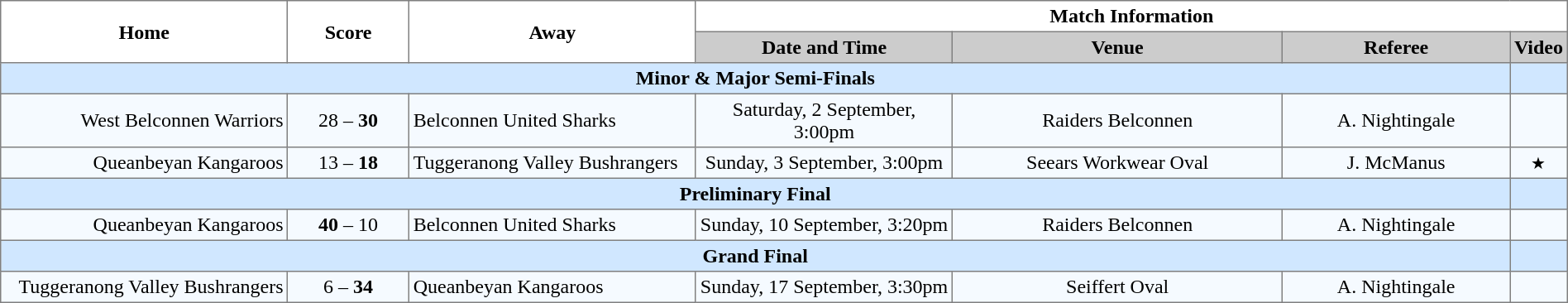<table border="1" cellpadding="3" cellspacing="0" width="100%" style="border-collapse:collapse;  text-align:center;">
<tr>
<th rowspan="2" width="19%">Home</th>
<th rowspan="2" width="8%">Score</th>
<th rowspan="2" width="19%">Away</th>
<th colspan="4">Match Information</th>
</tr>
<tr style="background:#CCCCCC">
<th width="17%">Date and Time</th>
<th width="22%">Venue</th>
<th width="50%">Referee</th>
<th>Video</th>
</tr>
<tr style="background:#d0e7ff;">
<td colspan="6"><strong>Minor & Major Semi-Finals</strong></td>
<td></td>
</tr>
<tr style="text-align:center; background:#f5faff;">
<td align="right">West Belconnen Warriors </td>
<td>28 – <strong>30</strong></td>
<td align="left"> Belconnen United Sharks</td>
<td>Saturday, 2 September, 3:00pm</td>
<td>Raiders Belconnen</td>
<td>A. Nightingale</td>
<td></td>
</tr>
<tr style="text-align:center; background:#f5faff;">
<td align="right">Queanbeyan Kangaroos </td>
<td>13 – <strong>18</strong></td>
<td align="left"> Tuggeranong Valley Bushrangers</td>
<td>Sunday, 3 September, 3:00pm</td>
<td>Seears Workwear Oval</td>
<td>J. McManus</td>
<td><small>★</small></td>
</tr>
<tr style="background:#d0e7ff;">
<td colspan="6"><strong>Preliminary Final</strong></td>
<td></td>
</tr>
<tr style="text-align:center; background:#f5faff;">
<td align="right">Queanbeyan Kangaroos </td>
<td><strong>40</strong> – 10</td>
<td align="left"> Belconnen United Sharks</td>
<td>Sunday, 10 September, 3:20pm</td>
<td>Raiders Belconnen</td>
<td>A. Nightingale</td>
<td></td>
</tr>
<tr style="background:#d0e7ff;">
<td colspan="6"><strong>Grand Final</strong></td>
<td></td>
</tr>
<tr style="text-align:center; background:#f5faff;">
<td align="right">Tuggeranong Valley Bushrangers </td>
<td>6 – <strong>34</strong></td>
<td align="left"> Queanbeyan Kangaroos</td>
<td>Sunday, 17 September, 3:30pm</td>
<td>Seiffert Oval</td>
<td>A. Nightingale</td>
<td></td>
</tr>
</table>
